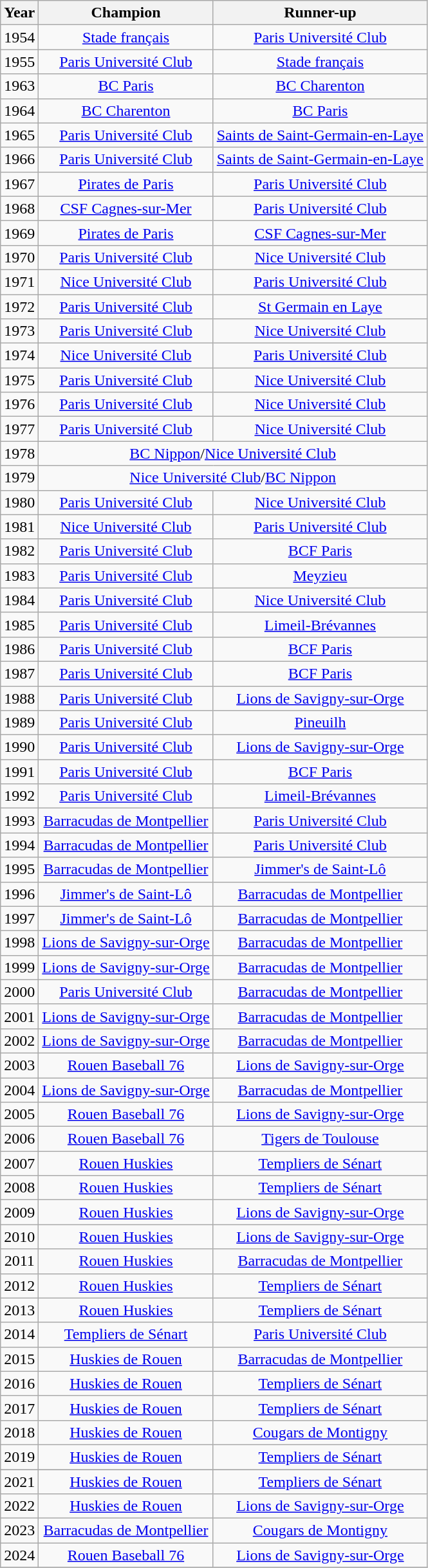<table class="wikitable">
<tr>
<th>Year</th>
<th>Champion</th>
<th>Runner-up</th>
</tr>
<tr align=center>
<td>1954</td>
<td><a href='#'>Stade français</a></td>
<td><a href='#'>Paris Université Club</a></td>
</tr>
<tr align=center>
<td>1955</td>
<td><a href='#'>Paris Université Club</a></td>
<td><a href='#'>Stade français</a></td>
</tr>
<tr align=center>
<td>1963</td>
<td><a href='#'>BC Paris</a></td>
<td><a href='#'>BC Charenton</a></td>
</tr>
<tr align=center>
<td>1964</td>
<td><a href='#'>BC Charenton</a></td>
<td><a href='#'>BC Paris</a></td>
</tr>
<tr align=center>
<td>1965</td>
<td><a href='#'>Paris Université Club</a></td>
<td><a href='#'>Saints de Saint-Germain-en-Laye</a></td>
</tr>
<tr align=center>
<td>1966</td>
<td><a href='#'>Paris Université Club</a></td>
<td><a href='#'>Saints de Saint-Germain-en-Laye</a></td>
</tr>
<tr align=center>
<td>1967</td>
<td><a href='#'>Pirates de Paris</a></td>
<td><a href='#'>Paris Université Club</a></td>
</tr>
<tr align=center>
<td>1968</td>
<td><a href='#'>CSF Cagnes-sur-Mer</a></td>
<td><a href='#'>Paris Université Club</a></td>
</tr>
<tr align=center>
<td>1969</td>
<td><a href='#'>Pirates de Paris</a></td>
<td><a href='#'>CSF Cagnes-sur-Mer</a></td>
</tr>
<tr align=center>
<td>1970</td>
<td><a href='#'>Paris Université Club</a></td>
<td><a href='#'>Nice Université Club</a></td>
</tr>
<tr align=center>
<td>1971</td>
<td><a href='#'>Nice Université Club</a></td>
<td><a href='#'>Paris Université Club</a></td>
</tr>
<tr align=center>
<td>1972</td>
<td><a href='#'>Paris Université Club</a></td>
<td><a href='#'>St Germain en Laye</a></td>
</tr>
<tr align=center>
<td>1973</td>
<td><a href='#'>Paris Université Club</a></td>
<td><a href='#'>Nice Université Club</a></td>
</tr>
<tr align=center>
<td>1974</td>
<td><a href='#'>Nice Université Club</a></td>
<td><a href='#'>Paris Université Club</a></td>
</tr>
<tr align=center>
<td>1975</td>
<td><a href='#'>Paris Université Club</a></td>
<td><a href='#'>Nice Université Club</a></td>
</tr>
<tr align=center>
<td>1976</td>
<td><a href='#'>Paris Université Club</a></td>
<td><a href='#'>Nice Université Club</a></td>
</tr>
<tr align=center>
<td>1977</td>
<td><a href='#'>Paris Université Club</a></td>
<td><a href='#'>Nice Université Club</a></td>
</tr>
<tr align=center>
<td>1978</td>
<td colspan=2><a href='#'>BC Nippon</a>/<a href='#'>Nice Université Club</a></td>
</tr>
<tr align=center>
<td>1979</td>
<td colspan=2><a href='#'>Nice Université Club</a>/<a href='#'>BC Nippon</a></td>
</tr>
<tr align=center>
<td>1980</td>
<td><a href='#'>Paris Université Club</a></td>
<td><a href='#'>Nice Université Club</a></td>
</tr>
<tr align=center>
<td>1981</td>
<td><a href='#'>Nice Université Club</a></td>
<td><a href='#'>Paris Université Club</a></td>
</tr>
<tr align=center>
<td>1982</td>
<td><a href='#'>Paris Université Club</a></td>
<td><a href='#'>BCF Paris</a></td>
</tr>
<tr align=center>
<td>1983</td>
<td><a href='#'>Paris Université Club</a></td>
<td><a href='#'>Meyzieu</a></td>
</tr>
<tr align=center>
<td>1984</td>
<td><a href='#'>Paris Université Club</a></td>
<td><a href='#'>Nice Université Club</a></td>
</tr>
<tr align=center>
<td>1985</td>
<td><a href='#'>Paris Université Club</a></td>
<td><a href='#'>Limeil-Brévannes</a></td>
</tr>
<tr align=center>
<td>1986</td>
<td><a href='#'>Paris Université Club</a></td>
<td><a href='#'>BCF Paris</a></td>
</tr>
<tr align=center>
<td>1987</td>
<td><a href='#'>Paris Université Club</a></td>
<td><a href='#'>BCF Paris</a></td>
</tr>
<tr align=center>
<td>1988</td>
<td><a href='#'>Paris Université Club</a></td>
<td><a href='#'>Lions de Savigny-sur-Orge</a></td>
</tr>
<tr align=center>
<td>1989</td>
<td><a href='#'>Paris Université Club</a></td>
<td><a href='#'>Pineuilh</a></td>
</tr>
<tr align=center>
<td>1990</td>
<td><a href='#'>Paris Université Club</a></td>
<td><a href='#'>Lions de Savigny-sur-Orge</a></td>
</tr>
<tr align=center>
<td>1991</td>
<td><a href='#'>Paris Université Club</a></td>
<td><a href='#'>BCF Paris</a></td>
</tr>
<tr align=center>
<td>1992</td>
<td><a href='#'>Paris Université Club</a></td>
<td><a href='#'>Limeil-Brévannes</a></td>
</tr>
<tr align=center>
<td>1993</td>
<td><a href='#'>Barracudas de Montpellier</a></td>
<td><a href='#'>Paris Université Club</a></td>
</tr>
<tr align=center>
<td>1994</td>
<td><a href='#'>Barracudas de Montpellier</a></td>
<td><a href='#'>Paris Université Club</a></td>
</tr>
<tr align=center>
<td>1995</td>
<td><a href='#'>Barracudas de Montpellier</a></td>
<td><a href='#'>Jimmer's de Saint-Lô</a></td>
</tr>
<tr align=center>
<td>1996</td>
<td><a href='#'>Jimmer's de Saint-Lô</a></td>
<td><a href='#'>Barracudas de Montpellier</a></td>
</tr>
<tr align=center>
<td>1997</td>
<td><a href='#'>Jimmer's de Saint-Lô</a></td>
<td><a href='#'>Barracudas de Montpellier</a></td>
</tr>
<tr align=center>
<td>1998</td>
<td><a href='#'>Lions de Savigny-sur-Orge</a></td>
<td><a href='#'>Barracudas de Montpellier</a></td>
</tr>
<tr align=center>
<td>1999</td>
<td><a href='#'>Lions de Savigny-sur-Orge</a></td>
<td><a href='#'>Barracudas de Montpellier</a></td>
</tr>
<tr align=center>
<td>2000</td>
<td><a href='#'>Paris Université Club</a></td>
<td><a href='#'>Barracudas de Montpellier</a></td>
</tr>
<tr align=center>
<td>2001</td>
<td><a href='#'>Lions de Savigny-sur-Orge</a></td>
<td><a href='#'>Barracudas de Montpellier</a></td>
</tr>
<tr align=center>
<td>2002</td>
<td><a href='#'>Lions de Savigny-sur-Orge</a></td>
<td><a href='#'>Barracudas de Montpellier</a></td>
</tr>
<tr align=center>
<td>2003</td>
<td><a href='#'>Rouen Baseball 76</a></td>
<td><a href='#'>Lions de Savigny-sur-Orge</a></td>
</tr>
<tr align=center>
<td>2004</td>
<td><a href='#'>Lions de Savigny-sur-Orge</a></td>
<td><a href='#'>Barracudas de Montpellier</a></td>
</tr>
<tr align=center>
<td>2005</td>
<td><a href='#'>Rouen Baseball 76</a></td>
<td><a href='#'>Lions de Savigny-sur-Orge</a></td>
</tr>
<tr align=center>
<td>2006</td>
<td><a href='#'>Rouen Baseball 76</a></td>
<td><a href='#'>Tigers de Toulouse</a></td>
</tr>
<tr align=center>
<td>2007</td>
<td><a href='#'>Rouen Huskies</a></td>
<td><a href='#'>Templiers de Sénart</a></td>
</tr>
<tr align=center>
<td>2008</td>
<td><a href='#'>Rouen Huskies</a></td>
<td><a href='#'>Templiers de Sénart</a></td>
</tr>
<tr align=center>
<td>2009</td>
<td><a href='#'>Rouen Huskies</a></td>
<td><a href='#'>Lions de Savigny-sur-Orge</a></td>
</tr>
<tr align=center>
<td>2010</td>
<td><a href='#'>Rouen Huskies</a></td>
<td><a href='#'>Lions de Savigny-sur-Orge</a></td>
</tr>
<tr align=center>
<td>2011</td>
<td><a href='#'>Rouen Huskies</a></td>
<td><a href='#'>Barracudas de Montpellier</a></td>
</tr>
<tr align=center>
<td>2012</td>
<td><a href='#'>Rouen Huskies</a></td>
<td><a href='#'>Templiers de Sénart</a></td>
</tr>
<tr align=center>
<td>2013</td>
<td><a href='#'>Rouen Huskies</a></td>
<td><a href='#'>Templiers de Sénart</a></td>
</tr>
<tr align=center>
<td>2014</td>
<td><a href='#'>Templiers de Sénart</a></td>
<td><a href='#'>Paris Université Club</a></td>
</tr>
<tr align=center>
<td>2015</td>
<td><a href='#'>Huskies de Rouen</a></td>
<td><a href='#'>Barracudas de Montpellier</a></td>
</tr>
<tr align=center>
<td>2016</td>
<td><a href='#'>Huskies de Rouen</a></td>
<td><a href='#'>Templiers de Sénart</a></td>
</tr>
<tr align=center>
<td>2017</td>
<td><a href='#'>Huskies de Rouen</a></td>
<td><a href='#'>Templiers de Sénart</a></td>
</tr>
<tr align=center>
<td>2018</td>
<td><a href='#'>Huskies de Rouen</a></td>
<td><a href='#'>Cougars de Montigny</a></td>
</tr>
<tr align=center>
<td>2019</td>
<td><a href='#'>Huskies de Rouen</a></td>
<td><a href='#'>Templiers de Sénart</a></td>
</tr>
<tr align=center>
</tr>
<tr align=center>
<td>2021</td>
<td><a href='#'>Huskies de Rouen</a></td>
<td><a href='#'>Templiers de Sénart</a></td>
</tr>
<tr align=center>
<td>2022</td>
<td><a href='#'>Huskies de Rouen</a></td>
<td><a href='#'>Lions de Savigny-sur-Orge</a></td>
</tr>
<tr align=center>
<td>2023</td>
<td><a href='#'>Barracudas de Montpellier</a></td>
<td><a href='#'>Cougars de Montigny</a></td>
</tr>
<tr align=center>
<td>2024</td>
<td><a href='#'>Rouen Baseball 76</a></td>
<td><a href='#'>Lions de Savigny-sur-Orge</a></td>
</tr>
<tr align=center>
</tr>
</table>
